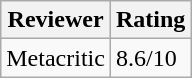<table class="wikitable">
<tr>
<th>Reviewer</th>
<th>Rating</th>
</tr>
<tr>
<td>Metacritic</td>
<td>8.6/10</td>
</tr>
</table>
